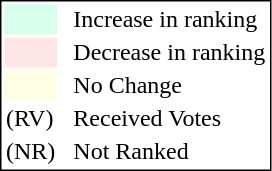<table style="border:1px solid black;">
<tr>
<td style="background:#D8FFEB; width:20px;"></td>
<td> </td>
<td>Increase in ranking</td>
</tr>
<tr>
<td style="background:#FFE6E6; width:20px;"></td>
<td> </td>
<td>Decrease in ranking</td>
</tr>
<tr>
<td style="background:#FFFFE6; width:20px;"></td>
<td> </td>
<td>No Change</td>
</tr>
<tr>
<td>(RV)</td>
<td> </td>
<td>Received Votes</td>
</tr>
<tr>
<td>(NR)</td>
<td> </td>
<td>Not Ranked</td>
</tr>
</table>
